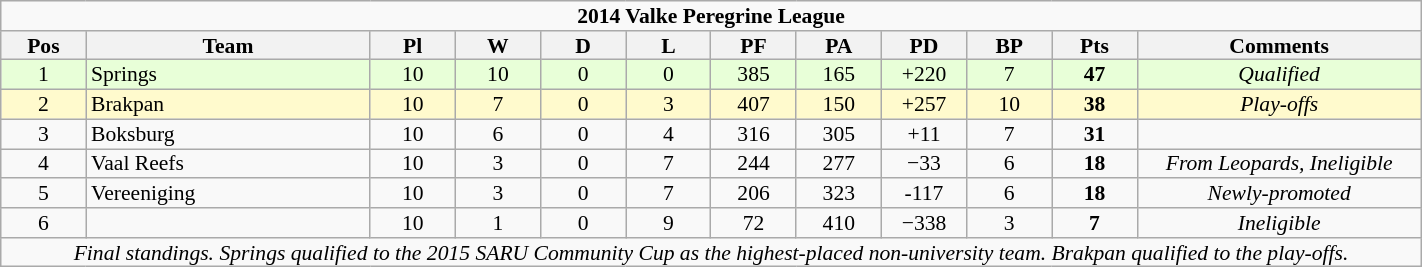<table class="wikitable"  style="text-align:center; line-height:90%; font-size:90%; width:75%;">
<tr>
<td colspan=12><strong>2014 Valke Peregrine League</strong></td>
</tr>
<tr>
<th style="width:6%;">Pos</th>
<th style="width:20%;">Team</th>
<th style="width:6%;">Pl</th>
<th style="width:6%;">W</th>
<th style="width:6%;">D</th>
<th style="width:6%;">L</th>
<th style="width:6%;">PF</th>
<th style="width:6%;">PA</th>
<th style="width:6%;">PD</th>
<th style="width:6%;">BP</th>
<th style="width:6%;">Pts</th>
<th style="width:20%;">Comments<br></th>
</tr>
<tr bgcolor="#E8FFD8">
<td>1</td>
<td style="text-align:left;">Springs</td>
<td>10</td>
<td>10</td>
<td>0</td>
<td>0</td>
<td>385</td>
<td>165</td>
<td>+220</td>
<td>7</td>
<td><strong>47</strong></td>
<td><em>Qualified</em></td>
</tr>
<tr bgcolor="#FFFACD">
<td>2</td>
<td style="text-align:left;">Brakpan</td>
<td>10</td>
<td>7</td>
<td>0</td>
<td>3</td>
<td>407</td>
<td>150</td>
<td>+257</td>
<td>10</td>
<td><strong>38</strong></td>
<td><em>Play-offs</em></td>
</tr>
<tr>
<td>3</td>
<td style="text-align:left;">Boksburg</td>
<td>10</td>
<td>6</td>
<td>0</td>
<td>4</td>
<td>316</td>
<td>305</td>
<td>+11</td>
<td>7</td>
<td><strong>31</strong></td>
<td></td>
</tr>
<tr>
<td>4</td>
<td style="text-align:left;">Vaal Reefs</td>
<td>10</td>
<td>3</td>
<td>0</td>
<td>7</td>
<td>244</td>
<td>277</td>
<td>−33</td>
<td>6</td>
<td><strong>18</strong></td>
<td><em>From Leopards, Ineligible</em></td>
</tr>
<tr>
<td>5</td>
<td style="text-align:left;">Vereeniging</td>
<td>10</td>
<td>3</td>
<td>0</td>
<td>7</td>
<td>206</td>
<td>323</td>
<td>-117</td>
<td>6</td>
<td><strong>18</strong></td>
<td><em>Newly-promoted</em></td>
</tr>
<tr>
<td>6</td>
<td style="text-align:left;"></td>
<td>10</td>
<td>1</td>
<td>0</td>
<td>9</td>
<td>72</td>
<td>410</td>
<td>−338</td>
<td>3</td>
<td><strong>7</strong></td>
<td><em>Ineligible</em></td>
</tr>
<tr>
<td colspan=12><em>Final standings. Springs qualified to the 2015 SARU Community Cup as the highest-placed non-university team. Brakpan qualified to the play-offs.</em></td>
</tr>
</table>
